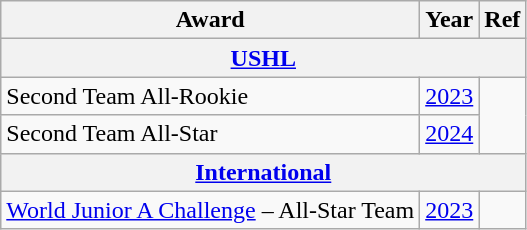<table class="wikitable">
<tr>
<th>Award</th>
<th>Year</th>
<th>Ref</th>
</tr>
<tr>
<th colspan="3"><a href='#'>USHL</a></th>
</tr>
<tr>
<td>Second Team All-Rookie</td>
<td><a href='#'>2023</a></td>
<td rowspan="2"></td>
</tr>
<tr>
<td>Second Team All-Star</td>
<td><a href='#'>2024</a></td>
</tr>
<tr>
<th colspan="3"><a href='#'>International</a></th>
</tr>
<tr>
<td><a href='#'>World Junior A Challenge</a> – All-Star Team</td>
<td><a href='#'>2023</a></td>
<td></td>
</tr>
</table>
